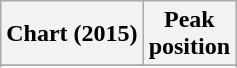<table class="wikitable sortable plainrowheaders" style="text-align:center">
<tr>
<th scope="col">Chart (2015)</th>
<th scope="col">Peak<br>position</th>
</tr>
<tr>
</tr>
<tr>
</tr>
<tr>
</tr>
<tr>
</tr>
<tr>
</tr>
<tr>
</tr>
<tr>
</tr>
<tr>
</tr>
</table>
